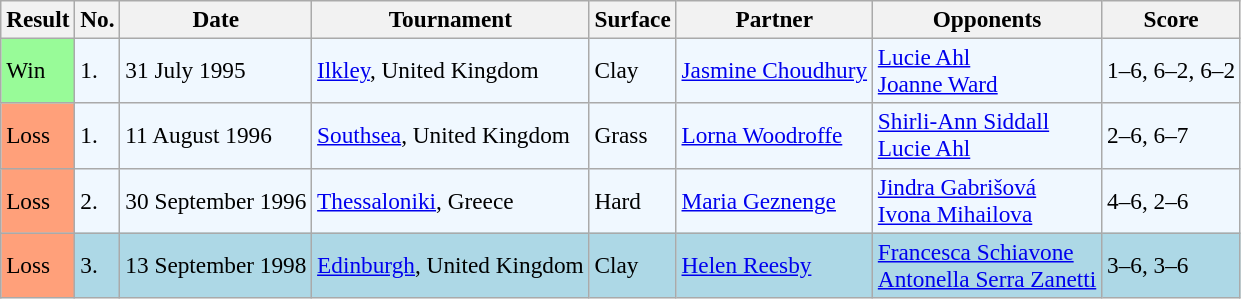<table class="sortable wikitable" style=font-size:97%>
<tr>
<th>Result</th>
<th>No.</th>
<th>Date</th>
<th>Tournament</th>
<th>Surface</th>
<th>Partner</th>
<th>Opponents</th>
<th>Score</th>
</tr>
<tr bgcolor=f0f8ff>
<td style="background:#98fb98;">Win</td>
<td>1.</td>
<td>31 July 1995</td>
<td><a href='#'>Ilkley</a>, United Kingdom</td>
<td>Clay</td>
<td> <a href='#'>Jasmine Choudhury</a></td>
<td> <a href='#'>Lucie Ahl</a><br> <a href='#'>Joanne Ward</a></td>
<td>1–6, 6–2, 6–2</td>
</tr>
<tr bgcolor=f0f8ff>
<td style="background:#ffa07a;">Loss</td>
<td>1.</td>
<td>11 August 1996</td>
<td><a href='#'>Southsea</a>, United Kingdom</td>
<td>Grass</td>
<td> <a href='#'>Lorna Woodroffe</a></td>
<td> <a href='#'>Shirli-Ann Siddall</a> <br> <a href='#'>Lucie Ahl</a></td>
<td>2–6, 6–7</td>
</tr>
<tr bgcolor=f0f8ff>
<td style="background:#ffa07a;">Loss</td>
<td>2.</td>
<td>30 September 1996</td>
<td><a href='#'>Thessaloniki</a>, Greece</td>
<td>Hard</td>
<td> <a href='#'>Maria Geznenge</a></td>
<td> <a href='#'>Jindra Gabrišová</a> <br>  <a href='#'>Ivona Mihailova</a></td>
<td>4–6, 2–6</td>
</tr>
<tr style="background:lightblue;">
<td style="background:#ffa07a;">Loss</td>
<td>3.</td>
<td>13 September 1998</td>
<td><a href='#'>Edinburgh</a>, United Kingdom</td>
<td>Clay</td>
<td> <a href='#'>Helen Reesby</a></td>
<td> <a href='#'>Francesca Schiavone</a> <br>  <a href='#'>Antonella Serra Zanetti</a></td>
<td>3–6, 3–6</td>
</tr>
</table>
